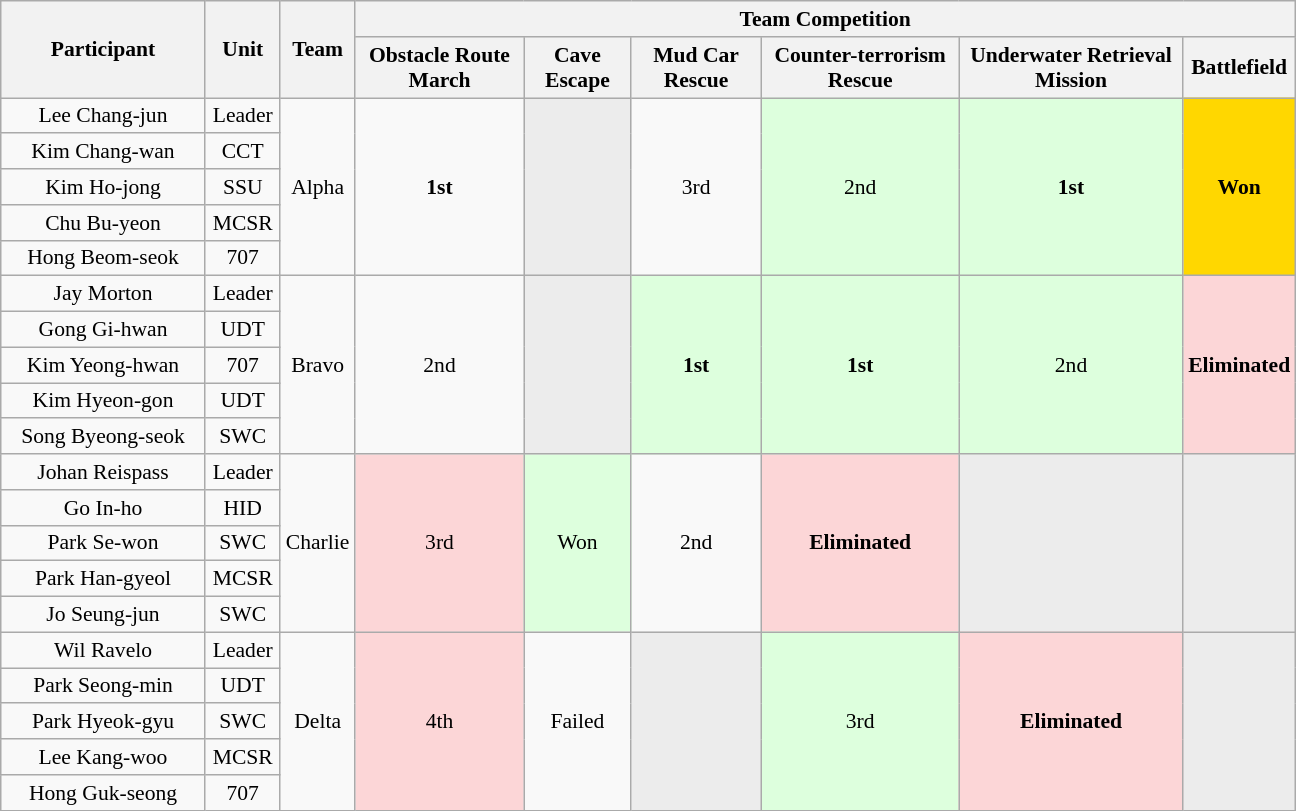<table class="wikitable sortable mw-collapsible mw-collapsed" style="font-size:90%; text-align:center; max-width:60em;">
<tr>
<th rowspan="2" style="width:9em;">Participant</th>
<th rowspan="2" style="width:3em;">Unit</th>
<th rowspan="2" style="width:3em;">Team</th>
<th colspan="6">Team Competition</th>
</tr>
<tr>
<th>Obstacle Route March</th>
<th>Cave Escape</th>
<th>Mud Car Rescue</th>
<th>Counter-terrorism Rescue</th>
<th>Underwater Retrieval Mission</th>
<th>Battlefield</th>
</tr>
<tr>
<td>Lee Chang-jun </td>
<td>Leader</td>
<td rowspan="5">Alpha</td>
<td rowspan="5"><strong>1st</strong></td>
<td rowspan="5" bgcolor="#ECECEC"></td>
<td rowspan="5">3rd</td>
<td rowspan="5" bgcolor="#DFD">2nd</td>
<td rowspan="5" bgcolor="#DFD"><strong>1st</strong></td>
<td rowspan="5" bgcolor="gold"><strong>Won</strong></td>
</tr>
<tr>
<td>Kim Chang-wan</td>
<td>CCT</td>
</tr>
<tr>
<td>Kim Ho-jong</td>
<td>SSU</td>
</tr>
<tr>
<td>Chu Bu-yeon</td>
<td>MCSR</td>
</tr>
<tr>
<td>Hong Beom-seok</td>
<td>707</td>
</tr>
<tr>
<td>Jay Morton </td>
<td>Leader</td>
<td rowspan="5">Bravo</td>
<td rowspan="5">2nd</td>
<td rowspan="5" bgcolor="#ECECEC"></td>
<td rowspan="5" bgcolor="#DFD"><strong>1st</strong></td>
<td rowspan="5" bgcolor="#DFD"><strong>1st</strong></td>
<td rowspan="5" bgcolor="#DFD">2nd</td>
<td rowspan="5" bgcolor="#FCD6D7"><strong>Eliminated</strong></td>
</tr>
<tr>
<td>Gong Gi-hwan</td>
<td>UDT</td>
</tr>
<tr>
<td>Kim Yeong-hwan</td>
<td>707</td>
</tr>
<tr>
<td>Kim Hyeon-gon</td>
<td>UDT</td>
</tr>
<tr>
<td>Song Byeong-seok</td>
<td>SWC</td>
</tr>
<tr>
<td>Johan Reispass </td>
<td>Leader</td>
<td rowspan="5">Charlie</td>
<td rowspan="5" bgcolor="#FCD6D7">3rd</td>
<td rowspan="5" bgcolor="#DFD">Won</td>
<td rowspan="5">2nd</td>
<td rowspan="5" bgcolor="#FCD6D7"><strong>Eliminated</strong></td>
<td rowspan="5" bgcolor="#ECECEC"></td>
<td rowspan="5" bgcolor="#ECECEC"></td>
</tr>
<tr>
<td>Go In-ho</td>
<td>HID</td>
</tr>
<tr>
<td>Park Se-won</td>
<td>SWC</td>
</tr>
<tr>
<td>Park Han-gyeol</td>
<td>MCSR</td>
</tr>
<tr>
<td>Jo Seung-jun</td>
<td>SWC</td>
</tr>
<tr>
<td>Wil Ravelo </td>
<td>Leader</td>
<td rowspan="5">Delta</td>
<td rowspan="5" bgcolor="#FCD6D7">4th</td>
<td rowspan="5">Failed</td>
<td rowspan="5" bgcolor="#ECECEC"></td>
<td rowspan="5" bgcolor="#DFD">3rd</td>
<td rowspan="5" bgcolor="#FCD6D7"><strong>Eliminated</strong></td>
<td rowspan="5" bgcolor="#ECECEC"></td>
</tr>
<tr>
<td>Park Seong-min</td>
<td>UDT</td>
</tr>
<tr>
<td>Park Hyeok-gyu</td>
<td>SWC</td>
</tr>
<tr>
<td>Lee Kang-woo</td>
<td>MCSR</td>
</tr>
<tr>
<td>Hong Guk-seong</td>
<td>707</td>
</tr>
</table>
